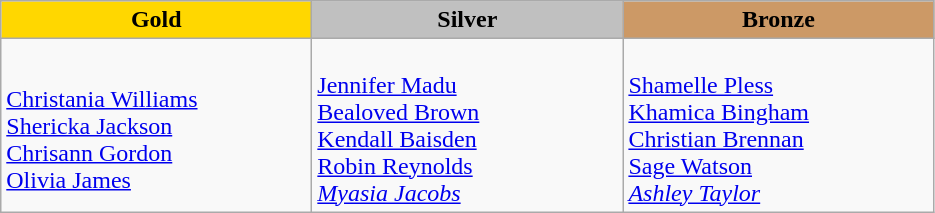<table class="wikitable" style="text-align:left">
<tr align="center">
<td width=200 bgcolor=gold><strong>Gold</strong></td>
<td width=200 bgcolor=silver><strong>Silver</strong></td>
<td width=200 bgcolor=CC9966><strong>Bronze</strong></td>
</tr>
<tr>
<td><br><a href='#'>Christania Williams</a><br><a href='#'>Shericka Jackson</a><br><a href='#'>Chrisann Gordon</a><br><a href='#'>Olivia James</a></td>
<td><br><a href='#'>Jennifer Madu</a><br><a href='#'>Bealoved Brown</a><br><a href='#'>Kendall Baisden</a><br><a href='#'>Robin Reynolds</a><br><em><a href='#'>Myasia Jacobs</a></em></td>
<td><br><a href='#'>Shamelle Pless</a><br><a href='#'>Khamica Bingham</a><br><a href='#'>Christian Brennan</a><br><a href='#'>Sage Watson</a><br><em><a href='#'>Ashley Taylor</a></em></td>
</tr>
</table>
